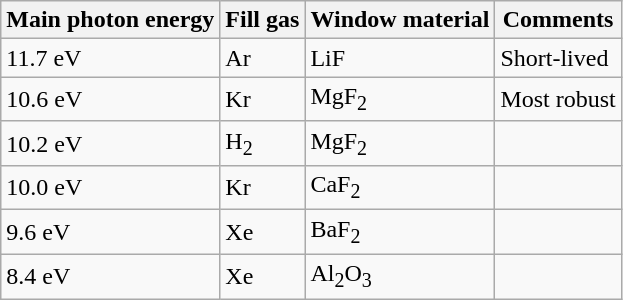<table class="wikitable">
<tr>
<th>Main photon energy</th>
<th>Fill gas</th>
<th>Window material</th>
<th>Comments</th>
</tr>
<tr>
<td>11.7 eV</td>
<td>Ar</td>
<td>LiF</td>
<td>Short-lived</td>
</tr>
<tr>
<td>10.6 eV</td>
<td>Kr</td>
<td>MgF<sub>2</sub></td>
<td>Most robust</td>
</tr>
<tr>
<td>10.2 eV</td>
<td>H<sub>2</sub></td>
<td>MgF<sub>2</sub></td>
<td></td>
</tr>
<tr>
<td>10.0 eV</td>
<td>Kr</td>
<td>CaF<sub>2</sub></td>
<td></td>
</tr>
<tr>
<td>9.6 eV</td>
<td>Xe</td>
<td>BaF<sub>2</sub></td>
<td></td>
</tr>
<tr>
<td>8.4 eV</td>
<td>Xe</td>
<td>Al<sub>2</sub>O<sub>3</sub></td>
<td></td>
</tr>
</table>
